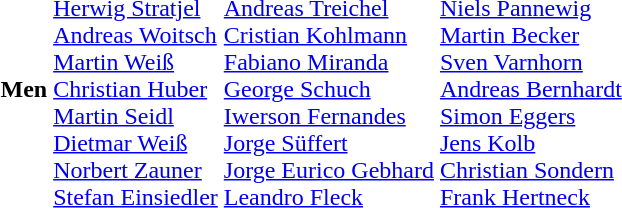<table>
<tr>
<th scope="row">Men</th>
<td><br><a href='#'>Herwig Stratjel</a><br><a href='#'>Andreas Woitsch</a><br><a href='#'>Martin Weiß</a><br><a href='#'>Christian Huber</a><br><a href='#'>Martin Seidl</a><br><a href='#'>Dietmar Weiß</a><br><a href='#'>Norbert Zauner</a><br><a href='#'>Stefan Einsiedler</a></td>
<td><br><a href='#'>Andreas Treichel</a><br><a href='#'>Cristian Kohlmann</a><br><a href='#'>Fabiano Miranda</a><br><a href='#'>George Schuch</a><br><a href='#'>Iwerson Fernandes</a><br><a href='#'>Jorge Süffert</a><br><a href='#'>Jorge Eurico Gebhard</a><br><a href='#'>Leandro Fleck</a></td>
<td><br><a href='#'>Niels Pannewig</a><br><a href='#'>Martin Becker</a><br><a href='#'>Sven Varnhorn</a><br><a href='#'>Andreas Bernhardt</a><br><a href='#'>Simon Eggers</a><br><a href='#'>Jens Kolb</a><br><a href='#'>Christian Sondern</a><br><a href='#'>Frank Hertneck</a></td>
</tr>
</table>
